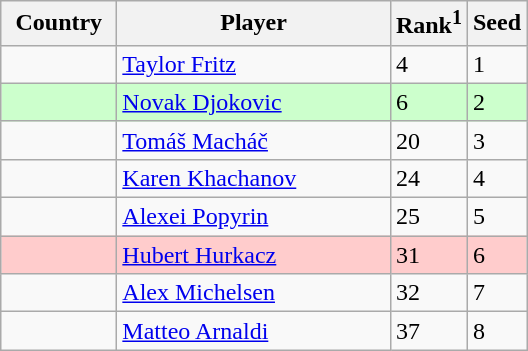<table class="sortable wikitable">
<tr>
<th width="70">Country</th>
<th width="175">Player</th>
<th>Rank<sup>1</sup></th>
<th>Seed</th>
</tr>
<tr>
<td></td>
<td><a href='#'>Taylor Fritz</a></td>
<td>4</td>
<td>1</td>
</tr>
<tr bgcolor=#cfc>
<td></td>
<td><a href='#'>Novak Djokovic</a></td>
<td>6</td>
<td>2</td>
</tr>
<tr>
<td></td>
<td><a href='#'>Tomáš Macháč</a></td>
<td>20</td>
<td>3</td>
</tr>
<tr>
<td></td>
<td><a href='#'>Karen Khachanov</a></td>
<td>24</td>
<td>4</td>
</tr>
<tr>
<td></td>
<td><a href='#'>Alexei Popyrin</a></td>
<td>25</td>
<td>5</td>
</tr>
<tr bgcolor=#fcc>
<td></td>
<td><a href='#'>Hubert Hurkacz</a></td>
<td>31</td>
<td>6</td>
</tr>
<tr>
<td></td>
<td><a href='#'>Alex Michelsen</a></td>
<td>32</td>
<td>7</td>
</tr>
<tr>
<td></td>
<td><a href='#'>Matteo Arnaldi</a></td>
<td>37</td>
<td>8</td>
</tr>
</table>
